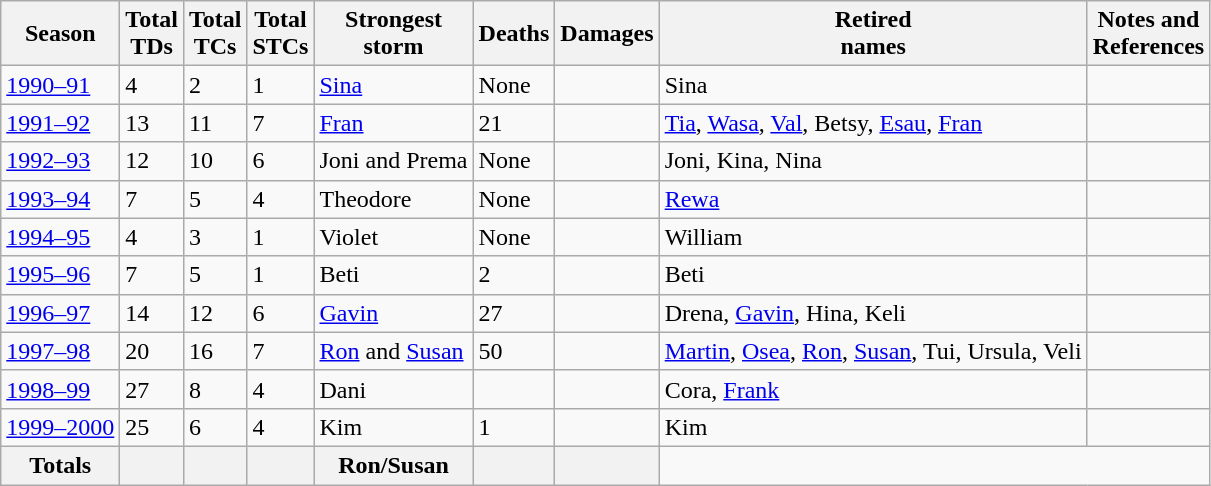<table class="wikitable sortable">
<tr>
<th>Season</th>
<th>Total<br>TDs</th>
<th>Total<br>TCs</th>
<th>Total<br>STCs</th>
<th>Strongest<br>storm</th>
<th>Deaths</th>
<th>Damages</th>
<th>Retired<br>names</th>
<th>Notes and<br>References</th>
</tr>
<tr>
<td><a href='#'>1990–91</a></td>
<td>4</td>
<td>2</td>
<td>1</td>
<td> <a href='#'>Sina</a></td>
<td>None</td>
<td></td>
<td>Sina</td>
<td></td>
</tr>
<tr>
<td><a href='#'>1991–92</a></td>
<td>13</td>
<td>11</td>
<td>7</td>
<td> <a href='#'>Fran</a></td>
<td>21</td>
<td></td>
<td><a href='#'>Tia</a>, <a href='#'>Wasa</a>, <a href='#'>Val</a>, Betsy, <a href='#'>Esau</a>, <a href='#'>Fran</a></td>
<td></td>
</tr>
<tr>
<td><a href='#'>1992–93</a></td>
<td>12</td>
<td>10</td>
<td>6</td>
<td> Joni and Prema</td>
<td>None</td>
<td></td>
<td>Joni, Kina, Nina</td>
<td></td>
</tr>
<tr>
<td><a href='#'>1993–94</a></td>
<td>7</td>
<td>5</td>
<td>4</td>
<td> Theodore</td>
<td>None</td>
<td></td>
<td><a href='#'>Rewa</a></td>
<td></td>
</tr>
<tr>
<td><a href='#'>1994–95</a></td>
<td>4</td>
<td>3</td>
<td>1</td>
<td> Violet</td>
<td>None</td>
<td></td>
<td>William</td>
<td></td>
</tr>
<tr>
<td><a href='#'>1995–96</a></td>
<td>7</td>
<td>5</td>
<td>1</td>
<td> Beti</td>
<td>2</td>
<td></td>
<td>Beti</td>
<td></td>
</tr>
<tr>
<td><a href='#'>1996–97</a></td>
<td>14</td>
<td>12</td>
<td>6</td>
<td> <a href='#'>Gavin</a></td>
<td>27</td>
<td></td>
<td>Drena, <a href='#'>Gavin</a>, Hina, Keli</td>
<td></td>
</tr>
<tr>
<td><a href='#'>1997–98</a></td>
<td>20</td>
<td>16</td>
<td>7</td>
<td> <a href='#'>Ron</a> and <a href='#'>Susan</a></td>
<td>50</td>
<td></td>
<td><a href='#'>Martin</a>, <a href='#'>Osea</a>, <a href='#'>Ron</a>, <a href='#'>Susan</a>, Tui, Ursula, Veli</td>
<td></td>
</tr>
<tr>
<td><a href='#'>1998–99</a></td>
<td>27</td>
<td>8</td>
<td>4</td>
<td> Dani</td>
<td></td>
<td></td>
<td>Cora, <a href='#'>Frank</a></td>
<td></td>
</tr>
<tr>
<td><a href='#'>1999–2000</a></td>
<td>25</td>
<td>6</td>
<td>4</td>
<td> Kim</td>
<td>1</td>
<td></td>
<td>Kim</td>
<td></td>
</tr>
<tr>
<th>Totals</th>
<th></th>
<th></th>
<th></th>
<th>Ron/Susan</th>
<th></th>
<th></th>
</tr>
</table>
